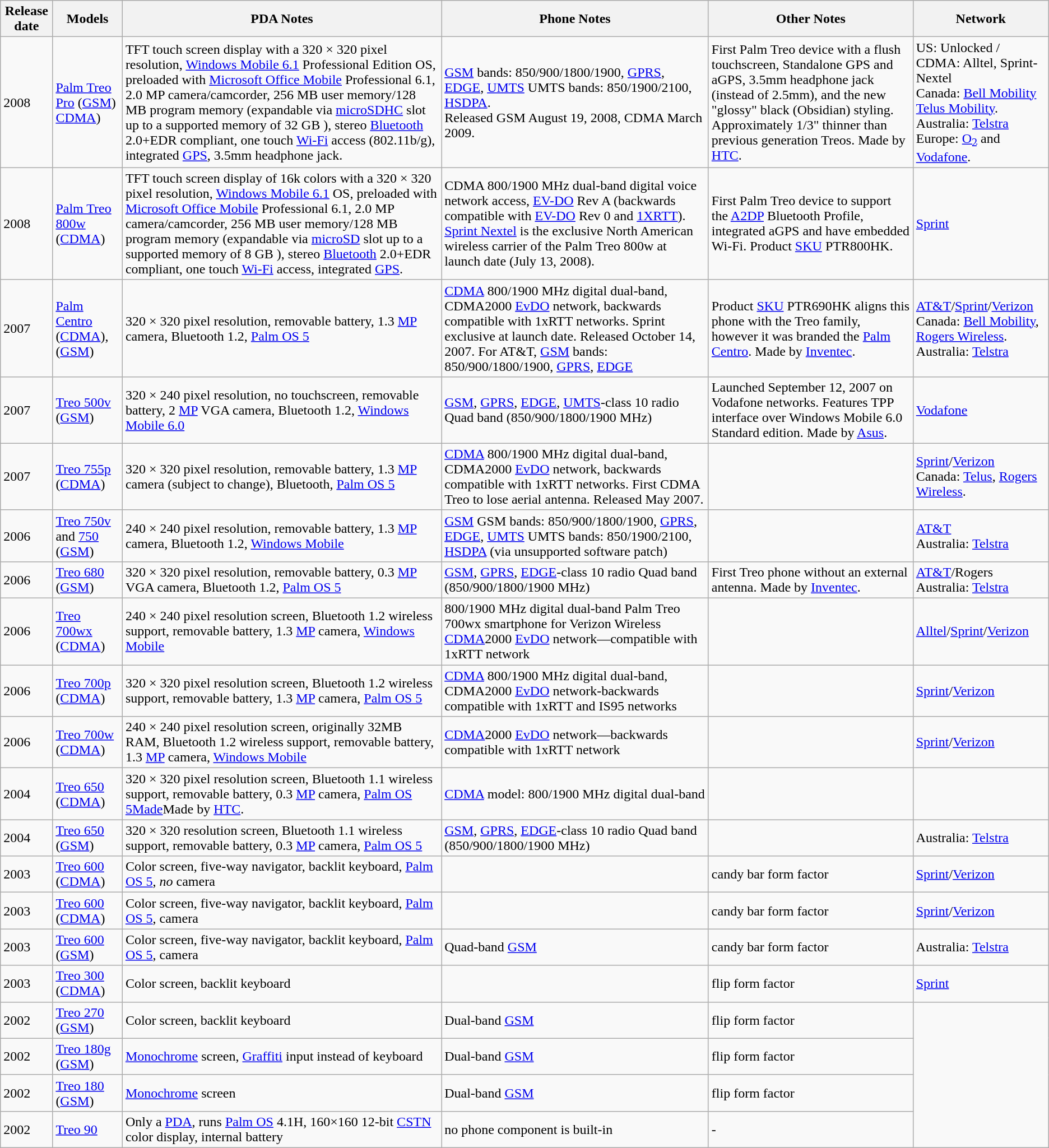<table class="wikitable">
<tr>
<th>Release date</th>
<th>Models</th>
<th>PDA Notes</th>
<th>Phone Notes</th>
<th>Other Notes</th>
<th>Network</th>
</tr>
<tr>
<td>2008</td>
<td><a href='#'>Palm Treo Pro</a> (<a href='#'>GSM</a>) <a href='#'>CDMA</a>)</td>
<td>TFT touch screen display with a 320 × 320 pixel resolution, <a href='#'>Windows Mobile 6.1</a> Professional Edition OS, preloaded with <a href='#'>Microsoft Office Mobile</a> Professional 6.1, 2.0 MP camera/camcorder, 256 MB user memory/128 MB program memory (expandable via <a href='#'>microSDHC</a> slot up to a supported memory of 32 GB ), stereo <a href='#'>Bluetooth</a> 2.0+EDR compliant, one touch <a href='#'>Wi-Fi</a> access (802.11b/g), integrated <a href='#'>GPS</a>, 3.5mm headphone jack.</td>
<td><a href='#'>GSM</a> bands: 850/900/1800/1900, <a href='#'>GPRS</a>, <a href='#'>EDGE</a>, <a href='#'>UMTS</a> UMTS bands: 850/1900/2100, <a href='#'>HSDPA</a>. <br>Released GSM August 19, 2008, CDMA March 2009.</td>
<td>First Palm Treo device with a flush touchscreen, Standalone GPS and aGPS, 3.5mm headphone jack (instead of 2.5mm), and the new "glossy" black (Obsidian) styling. Approximately 1/3" thinner than previous generation Treos.  Made by <a href='#'>HTC</a>.</td>
<td>US: Unlocked / CDMA: Alltel, Sprint-Nextel<br>Canada: <a href='#'>Bell Mobility</a> <a href='#'>Telus Mobility</a>.<br>Australia: <a href='#'>Telstra</a>
Europe: <a href='#'>O<sub>2</sub></a> and <a href='#'>Vodafone</a>.</td>
</tr>
<tr>
<td>2008</td>
<td><a href='#'>Palm Treo 800w</a> (<a href='#'>CDMA</a>)</td>
<td>TFT touch screen display of 16k colors with a 320 × 320 pixel resolution, <a href='#'>Windows Mobile 6.1</a> OS, preloaded with <a href='#'>Microsoft Office Mobile</a> Professional 6.1, 2.0 MP camera/camcorder, 256 MB user memory/128 MB program memory (expandable via <a href='#'>microSD</a> slot up to a supported memory of 8 GB ), stereo <a href='#'>Bluetooth</a> 2.0+EDR compliant, one touch <a href='#'>Wi-Fi</a> access, integrated <a href='#'>GPS</a>.</td>
<td>CDMA 800/1900 MHz dual-band digital voice network access, <a href='#'>EV-DO</a> Rev A (backwards compatible with <a href='#'>EV-DO</a> Rev 0 and <a href='#'>1XRTT</a>). <a href='#'>Sprint Nextel</a> is the exclusive North American wireless carrier of the Palm Treo 800w at launch date (July 13, 2008).</td>
<td>First Palm Treo device to support the <a href='#'>A2DP</a> Bluetooth Profile, integrated aGPS and have embedded Wi-Fi. Product <a href='#'>SKU</a> PTR800HK.</td>
<td><a href='#'>Sprint</a></td>
</tr>
<tr>
<td>2007</td>
<td><a href='#'>Palm Centro</a> (<a href='#'>CDMA</a>), (<a href='#'>GSM</a>)</td>
<td>320 × 320 pixel resolution, removable battery, 1.3 <a href='#'>MP</a> camera, Bluetooth 1.2, <a href='#'>Palm OS 5</a></td>
<td><a href='#'>CDMA</a> 800/1900 MHz digital dual-band, CDMA2000 <a href='#'>EvDO</a> network, backwards compatible with 1xRTT networks. Sprint exclusive at launch date. Released October 14, 2007. For AT&T, <a href='#'>GSM</a> bands: 850/900/1800/1900, <a href='#'>GPRS</a>, <a href='#'>EDGE</a></td>
<td>Product <a href='#'>SKU</a> PTR690HK aligns this phone with the Treo family, however it was branded the <a href='#'>Palm Centro</a>. Made by <a href='#'>Inventec</a>.</td>
<td><a href='#'>AT&T</a>/<a href='#'>Sprint</a>/<a href='#'>Verizon</a><br>Canada: <a href='#'>Bell Mobility</a>, <a href='#'>Rogers Wireless</a>.<br>Australia: <a href='#'>Telstra</a></td>
</tr>
<tr>
<td>2007</td>
<td><a href='#'>Treo 500v</a> (<a href='#'>GSM</a>)</td>
<td>320 × 240 pixel resolution, no touchscreen, removable battery, 2 <a href='#'>MP</a> VGA camera, Bluetooth 1.2, <a href='#'>Windows Mobile 6.0</a></td>
<td><a href='#'>GSM</a>, <a href='#'>GPRS</a>, <a href='#'>EDGE</a>, <a href='#'>UMTS</a>-class 10 radio Quad band (850/900/1800/1900 MHz)</td>
<td>Launched September 12, 2007 on Vodafone networks. Features TPP interface over Windows Mobile 6.0 Standard edition. Made by <a href='#'>Asus</a>.</td>
<td><a href='#'>Vodafone</a></td>
</tr>
<tr>
<td>2007</td>
<td><a href='#'>Treo 755p</a> (<a href='#'>CDMA</a>)</td>
<td>320 × 320 pixel resolution, removable battery, 1.3 <a href='#'>MP</a> camera (subject to change), Bluetooth, <a href='#'>Palm OS 5</a></td>
<td><a href='#'>CDMA</a> 800/1900 MHz digital dual-band, CDMA2000 <a href='#'>EvDO</a> network, backwards compatible with 1xRTT networks. First CDMA Treo to lose aerial antenna. Released May 2007.</td>
<td></td>
<td><a href='#'>Sprint</a>/<a href='#'>Verizon</a><br>Canada: <a href='#'>Telus</a>, <a href='#'>Rogers Wireless</a>.</td>
</tr>
<tr>
<td>2006</td>
<td><a href='#'>Treo 750v</a> and <a href='#'>750</a> (<a href='#'>GSM</a>)</td>
<td>240 × 240 pixel resolution, removable battery, 1.3 <a href='#'>MP</a> camera, Bluetooth 1.2,  <a href='#'>Windows Mobile</a></td>
<td><a href='#'>GSM</a> GSM bands: 850/900/1800/1900, <a href='#'>GPRS</a>, <a href='#'>EDGE</a>, <a href='#'>UMTS</a> UMTS bands: 850/1900/2100, <a href='#'>HSDPA</a> (via unsupported software patch)</td>
<td></td>
<td><a href='#'>AT&T</a><br>Australia: <a href='#'>Telstra</a></td>
</tr>
<tr>
<td>2006</td>
<td><a href='#'>Treo 680</a> (<a href='#'>GSM</a>)</td>
<td>320 × 320 pixel resolution, removable battery, 0.3 <a href='#'>MP</a> VGA camera, Bluetooth 1.2, <a href='#'>Palm OS 5</a></td>
<td><a href='#'>GSM</a>, <a href='#'>GPRS</a>, <a href='#'>EDGE</a>-class 10 radio Quad band (850/900/1800/1900 MHz)</td>
<td>First Treo phone without an external antenna. Made by <a href='#'>Inventec</a>.</td>
<td><a href='#'>AT&T</a>/Rogers<br>Australia: <a href='#'>Telstra</a></td>
</tr>
<tr>
<td>2006</td>
<td><a href='#'>Treo 700wx</a> (<a href='#'>CDMA</a>)</td>
<td>240 × 240 pixel resolution screen, Bluetooth 1.2 wireless support, removable battery, 1.3 <a href='#'>MP</a> camera, <a href='#'>Windows Mobile</a></td>
<td>800/1900 MHz digital dual-band Palm Treo 700wx smartphone for Verizon Wireless <a href='#'>CDMA</a>2000 <a href='#'>EvDO</a> network—compatible with 1xRTT network</td>
<td></td>
<td><a href='#'>Alltel</a>/<a href='#'>Sprint</a>/<a href='#'>Verizon</a></td>
</tr>
<tr>
<td>2006</td>
<td><a href='#'>Treo 700p</a> (<a href='#'>CDMA</a>)</td>
<td>320 × 320 pixel resolution screen, Bluetooth 1.2 wireless support, removable battery, 1.3 <a href='#'>MP</a> camera, <a href='#'>Palm OS 5</a></td>
<td><a href='#'>CDMA</a> 800/1900 MHz digital dual-band, CDMA2000 <a href='#'>EvDO</a> network-backwards compatible with 1xRTT and IS95 networks</td>
<td></td>
<td><a href='#'>Sprint</a>/<a href='#'>Verizon</a></td>
</tr>
<tr>
<td>2006</td>
<td><a href='#'>Treo 700w</a> (<a href='#'>CDMA</a>)</td>
<td>240 × 240 pixel resolution screen, originally 32MB RAM, Bluetooth 1.2 wireless support, removable battery, 1.3 <a href='#'>MP</a> camera, <a href='#'>Windows Mobile</a></td>
<td><a href='#'>CDMA</a>2000 <a href='#'>EvDO</a> network—backwards compatible with 1xRTT network</td>
<td></td>
<td><a href='#'>Sprint</a>/<a href='#'>Verizon</a></td>
</tr>
<tr>
<td>2004</td>
<td><a href='#'>Treo 650</a> (<a href='#'>CDMA</a>)</td>
<td>320 × 320 pixel resolution screen, Bluetooth 1.1 wireless support, removable battery, 0.3 <a href='#'>MP</a> camera, <a href='#'>Palm OS 5Made</a>Made by <a href='#'>HTC</a>.</td>
<td><a href='#'>CDMA</a> model: 800/1900 MHz digital dual-band</td>
<td></td>
</tr>
<tr>
<td>2004</td>
<td><a href='#'>Treo 650</a> (<a href='#'>GSM</a>)</td>
<td>320 × 320 resolution screen, Bluetooth 1.1 wireless support, removable battery, 0.3 <a href='#'>MP</a> camera, <a href='#'>Palm OS 5</a></td>
<td><a href='#'>GSM</a>, <a href='#'>GPRS</a>, <a href='#'>EDGE</a>-class 10 radio Quad band (850/900/1800/1900 MHz)</td>
<td></td>
<td>Australia: <a href='#'>Telstra</a></td>
</tr>
<tr>
<td>2003</td>
<td><a href='#'>Treo 600</a> (<a href='#'>CDMA</a>)</td>
<td>Color screen, five-way navigator, backlit keyboard, <a href='#'>Palm OS 5</a>, <em>no</em> camera</td>
<td></td>
<td>candy bar form factor</td>
<td><a href='#'>Sprint</a>/<a href='#'>Verizon</a></td>
</tr>
<tr>
<td>2003</td>
<td><a href='#'>Treo 600</a> (<a href='#'>CDMA</a>)</td>
<td>Color screen, five-way navigator, backlit keyboard, <a href='#'>Palm OS 5</a>, camera</td>
<td></td>
<td>candy bar form factor</td>
<td><a href='#'>Sprint</a>/<a href='#'>Verizon</a></td>
</tr>
<tr>
<td>2003</td>
<td><a href='#'>Treo 600</a> (<a href='#'>GSM</a>)</td>
<td>Color screen, five-way navigator, backlit keyboard, <a href='#'>Palm OS 5</a>, camera</td>
<td>Quad-band <a href='#'>GSM</a></td>
<td>candy bar form factor</td>
<td>Australia: <a href='#'>Telstra</a></td>
</tr>
<tr>
<td>2003</td>
<td><a href='#'>Treo 300</a> (<a href='#'>CDMA</a>)</td>
<td>Color screen, backlit keyboard</td>
<td></td>
<td>flip form factor</td>
<td><a href='#'>Sprint</a></td>
</tr>
<tr>
<td>2002</td>
<td><a href='#'>Treo 270</a> (<a href='#'>GSM</a>)</td>
<td>Color screen, backlit keyboard</td>
<td>Dual-band <a href='#'>GSM</a></td>
<td>flip form factor</td>
</tr>
<tr>
<td>2002</td>
<td><a href='#'>Treo 180g</a> (<a href='#'>GSM</a>)</td>
<td><a href='#'>Monochrome</a> screen, <a href='#'>Graffiti</a> input instead of keyboard</td>
<td>Dual-band <a href='#'>GSM</a></td>
<td>flip form factor</td>
</tr>
<tr>
<td>2002</td>
<td><a href='#'>Treo 180</a> (<a href='#'>GSM</a>)</td>
<td><a href='#'>Monochrome</a> screen</td>
<td>Dual-band <a href='#'>GSM</a></td>
<td>flip form factor</td>
</tr>
<tr>
<td>2002</td>
<td><a href='#'>Treo 90</a></td>
<td>Only a <a href='#'>PDA</a>, runs <a href='#'>Palm OS</a> 4.1H, 160×160 12-bit <a href='#'>CSTN</a> color display, internal battery</td>
<td>no phone component is built-in</td>
<td>-</td>
</tr>
</table>
